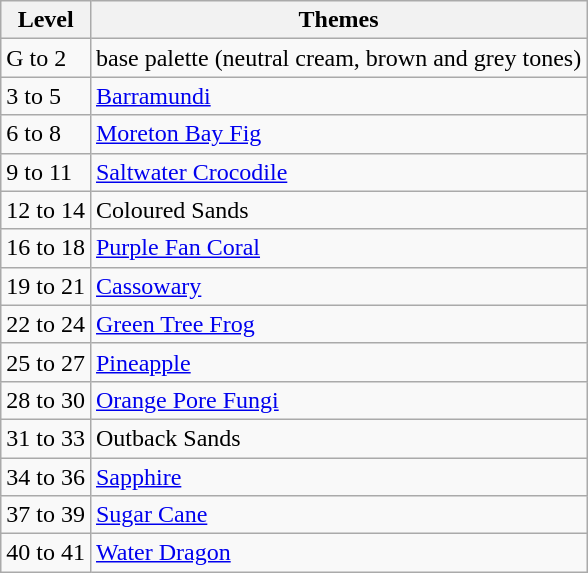<table class="wikitable">
<tr>
<th>Level</th>
<th>Themes</th>
</tr>
<tr>
<td>G to 2</td>
<td>base palette (neutral cream, brown and grey tones)</td>
</tr>
<tr>
<td>3 to 5</td>
<td><a href='#'>Barramundi</a></td>
</tr>
<tr>
<td>6 to 8</td>
<td><a href='#'>Moreton Bay Fig</a></td>
</tr>
<tr>
<td>9 to 11</td>
<td><a href='#'>Saltwater Crocodile</a></td>
</tr>
<tr>
<td>12 to 14</td>
<td>Coloured Sands</td>
</tr>
<tr>
<td>16 to 18</td>
<td><a href='#'>Purple Fan Coral</a></td>
</tr>
<tr>
<td>19 to 21</td>
<td><a href='#'>Cassowary</a></td>
</tr>
<tr>
<td>22 to 24</td>
<td><a href='#'>Green Tree Frog</a></td>
</tr>
<tr>
<td>25 to 27</td>
<td><a href='#'>Pineapple</a></td>
</tr>
<tr>
<td>28 to 30</td>
<td><a href='#'>Orange Pore Fungi</a></td>
</tr>
<tr>
<td>31 to 33</td>
<td>Outback Sands</td>
</tr>
<tr>
<td>34 to 36</td>
<td><a href='#'>Sapphire</a></td>
</tr>
<tr>
<td>37 to 39</td>
<td><a href='#'>Sugar Cane</a></td>
</tr>
<tr>
<td>40 to 41</td>
<td><a href='#'>Water Dragon</a></td>
</tr>
</table>
